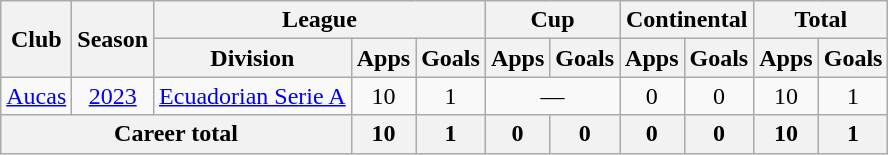<table class="wikitable" style="text-align: center;">
<tr>
<th rowspan="2">Club</th>
<th rowspan="2">Season</th>
<th colspan="3">League</th>
<th colspan="2">Cup</th>
<th colspan="2">Continental</th>
<th colspan="2">Total</th>
</tr>
<tr>
<th>Division</th>
<th>Apps</th>
<th>Goals</th>
<th>Apps</th>
<th>Goals</th>
<th>Apps</th>
<th>Goals</th>
<th>Apps</th>
<th>Goals</th>
</tr>
<tr>
<td><a href='#'>Aucas</a></td>
<td><a href='#'>2023</a></td>
<td><a href='#'>Ecuadorian Serie A</a></td>
<td>10</td>
<td>1</td>
<td colspan="2">—</td>
<td>0</td>
<td>0</td>
<td>10</td>
<td>1</td>
</tr>
<tr>
<th colspan="3">Career total</th>
<th>10</th>
<th>1</th>
<th>0</th>
<th>0</th>
<th>0</th>
<th>0</th>
<th>10</th>
<th>1</th>
</tr>
</table>
